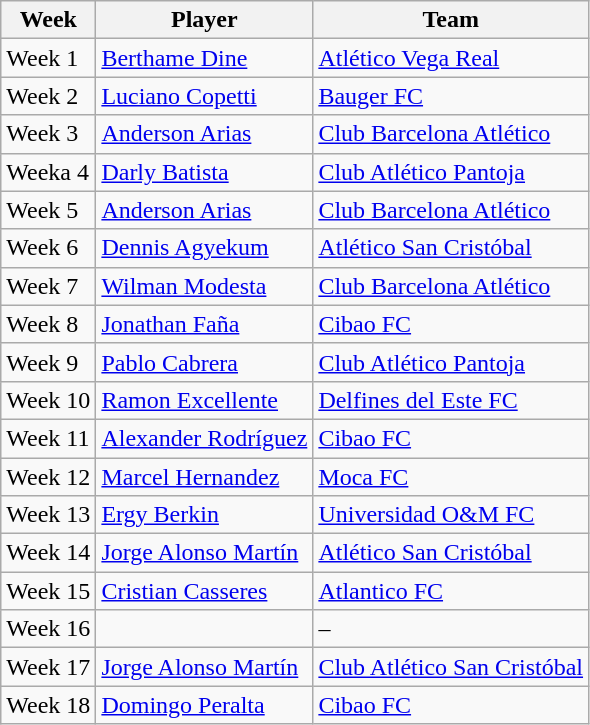<table class="wikitable">
<tr>
<th>Week</th>
<th>Player</th>
<th>Team</th>
</tr>
<tr>
<td>Week 1</td>
<td> <a href='#'>Berthame Dine</a></td>
<td><a href='#'>Atlético Vega Real</a></td>
</tr>
<tr>
<td>Week 2</td>
<td> <a href='#'>Luciano Copetti</a></td>
<td><a href='#'>Bauger FC</a></td>
</tr>
<tr>
<td>Week 3</td>
<td> <a href='#'>Anderson Arias</a></td>
<td><a href='#'>Club Barcelona Atlético</a></td>
</tr>
<tr>
<td>Weeka 4</td>
<td> <a href='#'>Darly Batista</a></td>
<td><a href='#'>Club Atlético Pantoja</a></td>
</tr>
<tr>
<td>Week 5</td>
<td> <a href='#'>Anderson Arias</a></td>
<td><a href='#'>Club Barcelona Atlético</a></td>
</tr>
<tr>
<td>Week 6</td>
<td> <a href='#'>Dennis Agyekum</a></td>
<td><a href='#'>Atlético San Cristóbal</a></td>
</tr>
<tr>
<td>Week 7</td>
<td> <a href='#'>Wilman Modesta</a></td>
<td><a href='#'>Club Barcelona Atlético</a></td>
</tr>
<tr>
<td>Week 8</td>
<td> <a href='#'>Jonathan Faña</a></td>
<td><a href='#'>Cibao FC</a></td>
</tr>
<tr>
<td>Week 9</td>
<td> <a href='#'>Pablo Cabrera</a></td>
<td><a href='#'>Club Atlético Pantoja</a></td>
</tr>
<tr>
<td>Week 10</td>
<td> <a href='#'>Ramon Excellente</a></td>
<td><a href='#'>Delfines del Este FC</a></td>
</tr>
<tr>
<td>Week 11</td>
<td> <a href='#'>Alexander Rodríguez</a></td>
<td><a href='#'>Cibao FC</a></td>
</tr>
<tr>
<td>Week 12</td>
<td> <a href='#'>Marcel Hernandez</a></td>
<td><a href='#'>Moca FC</a></td>
</tr>
<tr>
<td>Week 13</td>
<td> <a href='#'>Ergy Berkin</a></td>
<td><a href='#'>Universidad O&M FC</a></td>
</tr>
<tr>
<td>Week 14</td>
<td> <a href='#'>Jorge Alonso Martín</a></td>
<td><a href='#'>Atlético San Cristóbal</a></td>
</tr>
<tr>
<td>Week 15</td>
<td> <a href='#'>Cristian Casseres</a></td>
<td><a href='#'>Atlantico FC</a></td>
</tr>
<tr>
<td>Week 16</td>
<td></td>
<td>–</td>
</tr>
<tr>
<td>Week 17</td>
<td> <a href='#'>Jorge Alonso Martín</a></td>
<td><a href='#'>Club Atlético San Cristóbal</a></td>
</tr>
<tr>
<td>Week 18</td>
<td> <a href='#'>Domingo Peralta</a></td>
<td><a href='#'>Cibao FC</a></td>
</tr>
</table>
